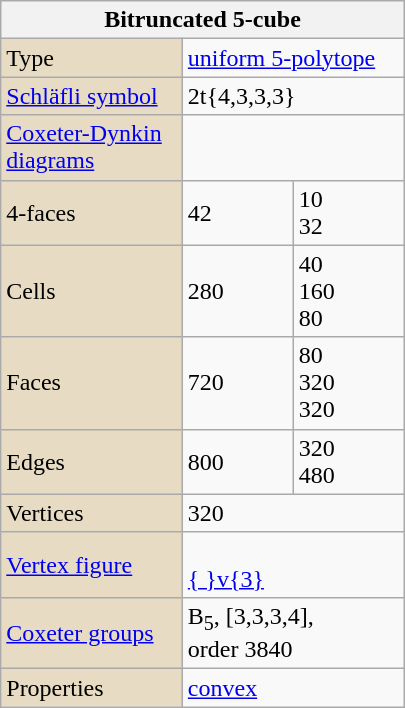<table class="wikitable" align="right" style="margin-left:10px" width="270">
<tr>
<th bgcolor=#e7dcc3 colspan=3>Bitruncated 5-cube</th>
</tr>
<tr>
<td style="width:45%" bgcolor=#e7dcc3>Type</td>
<td colspan=2><a href='#'>uniform 5-polytope</a></td>
</tr>
<tr>
<td bgcolor=#e7dcc3><a href='#'>Schläfli symbol</a></td>
<td colspan=2>2t{4,3,3,3}</td>
</tr>
<tr>
<td bgcolor=#e7dcc3><a href='#'>Coxeter-Dynkin diagrams</a></td>
<td colspan=2><br></td>
</tr>
<tr>
<td bgcolor=#e7dcc3>4-faces</td>
<td>42</td>
<td>10  <br>32  </td>
</tr>
<tr>
<td bgcolor=#e7dcc3>Cells</td>
<td>280</td>
<td>40  <br>160  <br>80  </td>
</tr>
<tr>
<td bgcolor=#e7dcc3>Faces</td>
<td>720</td>
<td>80  <br>320  <br>320  </td>
</tr>
<tr>
<td bgcolor=#e7dcc3>Edges</td>
<td>800</td>
<td>320 <br>480 </td>
</tr>
<tr>
<td bgcolor=#e7dcc3>Vertices</td>
<td colspan=2>320</td>
</tr>
<tr>
<td bgcolor=#e7dcc3><a href='#'>Vertex figure</a></td>
<td colspan=2><br><a href='#'>{ }v{3}</a></td>
</tr>
<tr>
<td bgcolor=#e7dcc3><a href='#'>Coxeter groups</a></td>
<td colspan=2>B<sub>5</sub>, [3,3,3,4], order 3840</td>
</tr>
<tr>
<td bgcolor=#e7dcc3>Properties</td>
<td colspan=2><a href='#'>convex</a></td>
</tr>
</table>
